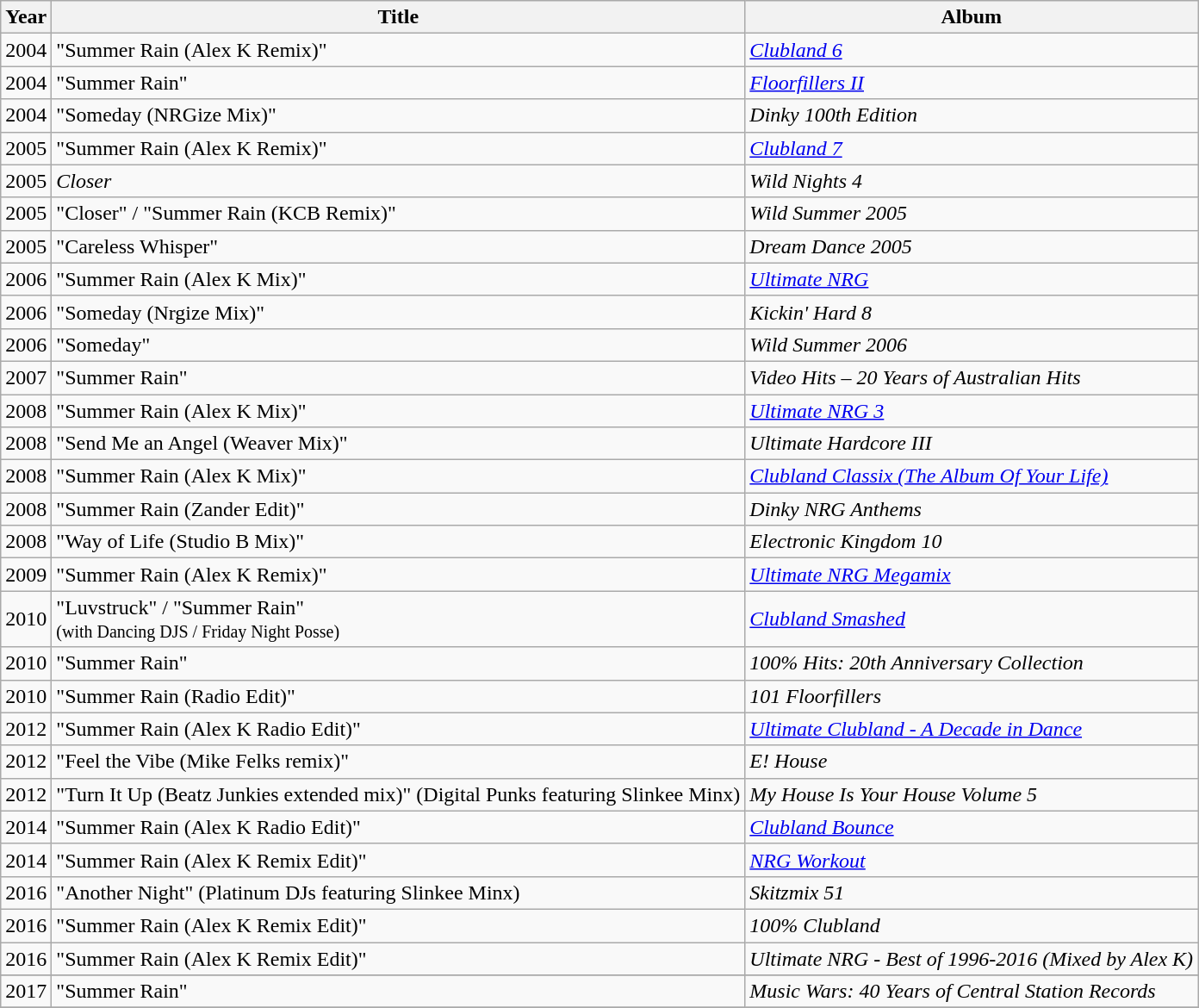<table class="wikitable">
<tr>
<th>Year</th>
<th>Title</th>
<th>Album</th>
</tr>
<tr>
<td>2004</td>
<td>"Summer Rain (Alex K Remix)"</td>
<td><em><a href='#'>Clubland 6</a></em></td>
</tr>
<tr>
<td>2004</td>
<td>"Summer Rain"</td>
<td><em><a href='#'>Floorfillers II</a></em></td>
</tr>
<tr>
<td>2004</td>
<td>"Someday (NRGize Mix)"</td>
<td><em>Dinky 100th Edition</em></td>
</tr>
<tr>
<td>2005</td>
<td>"Summer Rain (Alex K Remix)"</td>
<td><em><a href='#'>Clubland 7</a></em></td>
</tr>
<tr>
<td>2005</td>
<td><em>Closer</em></td>
<td><em>Wild Nights 4</em></td>
</tr>
<tr>
<td>2005</td>
<td>"Closer" / "Summer Rain (KCB Remix)"</td>
<td><em>Wild Summer 2005</em></td>
</tr>
<tr>
<td>2005</td>
<td>"Careless Whisper"</td>
<td><em>Dream Dance 2005</em></td>
</tr>
<tr>
<td>2006</td>
<td>"Summer Rain (Alex K Mix)"</td>
<td><em><a href='#'>Ultimate NRG</a></em></td>
</tr>
<tr>
<td>2006</td>
<td>"Someday (Nrgize Mix)"</td>
<td><em>Kickin' Hard 8</em></td>
</tr>
<tr>
<td>2006</td>
<td>"Someday"</td>
<td><em>Wild Summer 2006</em></td>
</tr>
<tr>
<td>2007</td>
<td>"Summer Rain"</td>
<td><em>Video Hits – 20 Years of Australian Hits</em></td>
</tr>
<tr>
<td>2008</td>
<td>"Summer Rain (Alex K Mix)"</td>
<td><em><a href='#'>Ultimate NRG 3</a></em></td>
</tr>
<tr>
<td>2008</td>
<td>"Send Me an Angel (Weaver Mix)"</td>
<td><em>Ultimate Hardcore III</em></td>
</tr>
<tr>
<td>2008</td>
<td>"Summer Rain (Alex K Mix)"</td>
<td><em><a href='#'>Clubland Classix (The Album Of Your Life)</a></em></td>
</tr>
<tr>
<td>2008</td>
<td>"Summer Rain (Zander Edit)"</td>
<td><em>Dinky NRG Anthems</em></td>
</tr>
<tr>
<td>2008</td>
<td>"Way of Life (Studio B Mix)"</td>
<td><em>Electronic Kingdom 10</em></td>
</tr>
<tr>
<td>2009</td>
<td>"Summer Rain (Alex K Remix)"</td>
<td><em><a href='#'>Ultimate NRG Megamix</a></em></td>
</tr>
<tr>
<td>2010</td>
<td>"Luvstruck" / "Summer Rain"<br><small>(with Dancing DJS / Friday Night Posse)</small></td>
<td><em><a href='#'>Clubland Smashed</a></em></td>
</tr>
<tr>
<td>2010</td>
<td>"Summer Rain"</td>
<td><em>100% Hits: 20th Anniversary Collection</em></td>
</tr>
<tr>
<td>2010</td>
<td>"Summer Rain (Radio Edit)"</td>
<td><em>101 Floorfillers</em></td>
</tr>
<tr>
<td>2012</td>
<td>"Summer Rain (Alex K Radio Edit)"</td>
<td><em><a href='#'>Ultimate Clubland - A Decade in Dance</a></em></td>
</tr>
<tr>
<td>2012</td>
<td>"Feel the Vibe (Mike Felks remix)"</td>
<td><em>E! House</em></td>
</tr>
<tr>
<td>2012</td>
<td>"Turn It Up (Beatz Junkies extended mix)" (Digital Punks featuring Slinkee Minx)</td>
<td><em>My House Is Your House Volume 5</em></td>
</tr>
<tr>
<td>2014</td>
<td>"Summer Rain (Alex K Radio Edit)"</td>
<td><em><a href='#'>Clubland Bounce</a></em></td>
</tr>
<tr>
<td>2014</td>
<td>"Summer Rain (Alex K Remix Edit)"</td>
<td><em><a href='#'>NRG Workout</a></em></td>
</tr>
<tr>
<td>2016</td>
<td>"Another Night" (Platinum DJs featuring Slinkee Minx)</td>
<td><em>Skitzmix 51</em></td>
</tr>
<tr>
<td>2016</td>
<td>"Summer Rain (Alex K Remix Edit)"</td>
<td><em>100% Clubland</em></td>
</tr>
<tr>
<td>2016</td>
<td>"Summer Rain (Alex K Remix Edit)"</td>
<td><em>Ultimate NRG - Best of 1996-2016 (Mixed by Alex K)</em></td>
</tr>
<tr>
</tr>
<tr>
<td>2017</td>
<td>"Summer Rain"</td>
<td><em>Music Wars: 40 Years of Central Station Records</em></td>
</tr>
<tr>
</tr>
</table>
